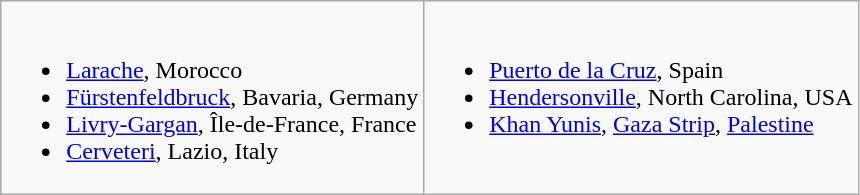<table class="wikitable">
<tr valign="top">
<td><br><ul><li> <a href='#'>Larache</a>, Morocco</li><li> <a href='#'>Fürstenfeldbruck</a>, Bavaria, Germany</li><li> <a href='#'>Livry-Gargan</a>, Île-de-France, France</li><li> <a href='#'>Cerveteri</a>, Lazio, Italy</li></ul></td>
<td><br><ul><li> <a href='#'>Puerto de la Cruz</a>, Spain</li><li>  <a href='#'>Hendersonville</a>, North Carolina, USA</li><li> <a href='#'>Khan Yunis</a>, <a href='#'>Gaza Strip</a>, <a href='#'>Palestine</a></li></ul></td>
</tr>
</table>
